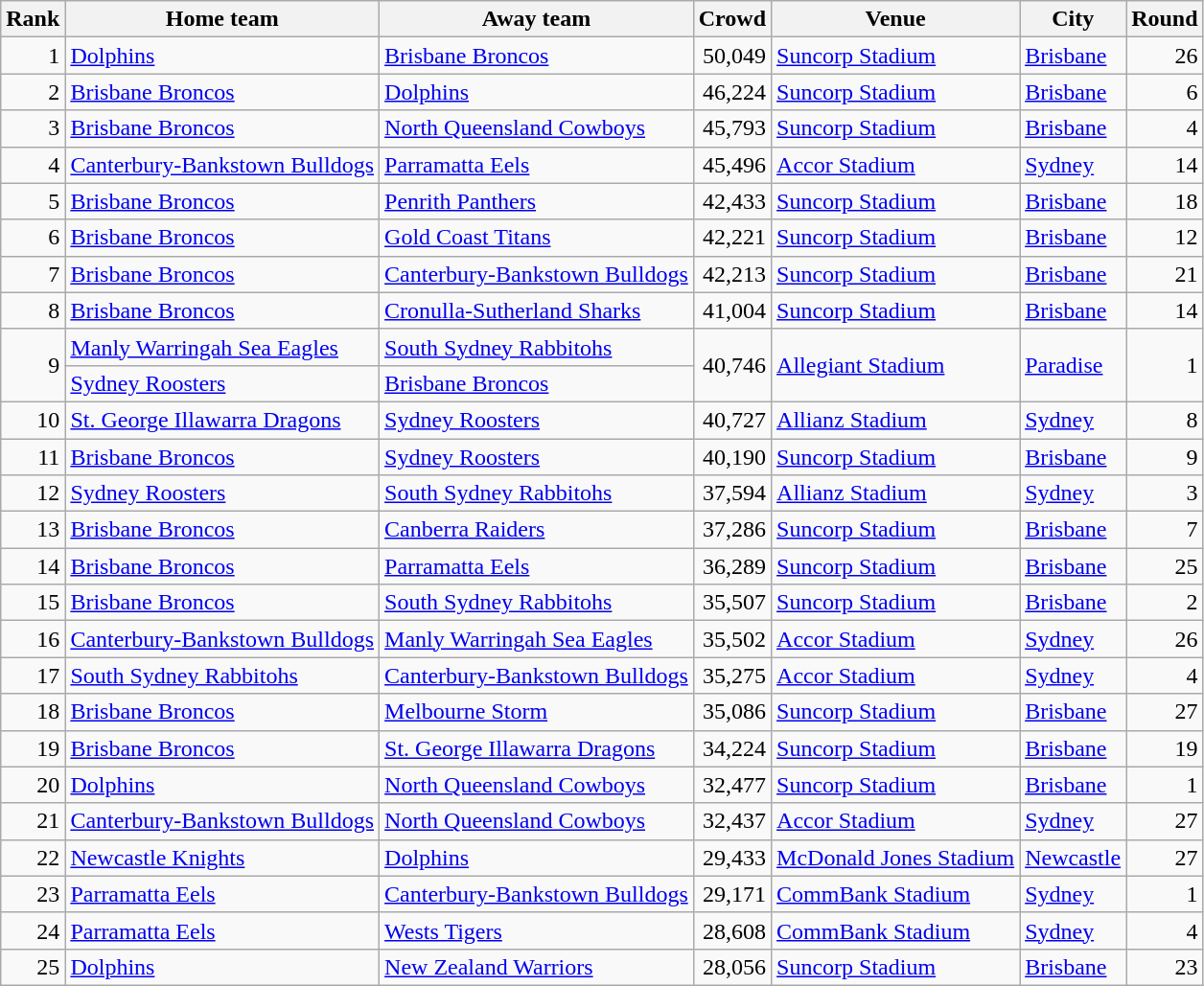<table class="wikitable sortable">
<tr>
<th>Rank</th>
<th>Home team</th>
<th>Away team</th>
<th>Crowd</th>
<th>Venue</th>
<th>City</th>
<th>Round</th>
</tr>
<tr>
<td style="text-align:right">1</td>
<td><a href='#'>Dolphins</a></td>
<td><a href='#'>Brisbane Broncos</a></td>
<td style="text-align:right">50,049</td>
<td><a href='#'>Suncorp Stadium</a></td>
<td><a href='#'>Brisbane</a></td>
<td style="text-align:right">26</td>
</tr>
<tr>
<td style="text-align:right">2</td>
<td><a href='#'>Brisbane Broncos</a></td>
<td><a href='#'>Dolphins</a></td>
<td style="text-align:right">46,224</td>
<td><a href='#'>Suncorp Stadium</a></td>
<td><a href='#'>Brisbane</a></td>
<td style="text-align:right">6</td>
</tr>
<tr>
<td style="text-align:right">3</td>
<td><a href='#'>Brisbane Broncos</a></td>
<td><a href='#'>North Queensland Cowboys</a></td>
<td style="text-align:right">45,793</td>
<td><a href='#'>Suncorp Stadium</a></td>
<td><a href='#'>Brisbane</a></td>
<td style="text-align:right">4</td>
</tr>
<tr>
<td style="text-align:right">4</td>
<td><a href='#'>Canterbury-Bankstown Bulldogs</a></td>
<td><a href='#'>Parramatta Eels</a></td>
<td style="text-align:right">45,496</td>
<td><a href='#'>Accor Stadium</a></td>
<td><a href='#'>Sydney</a></td>
<td style="text-align:right">14</td>
</tr>
<tr>
<td style="text-align:right">5</td>
<td><a href='#'>Brisbane Broncos</a></td>
<td><a href='#'>Penrith Panthers</a></td>
<td style="text-align:right">42,433</td>
<td><a href='#'>Suncorp Stadium</a></td>
<td><a href='#'>Brisbane</a></td>
<td style="text-align:right">18</td>
</tr>
<tr>
<td style="text-align:right">6</td>
<td><a href='#'>Brisbane Broncos</a></td>
<td><a href='#'>Gold Coast Titans</a></td>
<td style="text-align:right">42,221</td>
<td><a href='#'>Suncorp Stadium</a></td>
<td><a href='#'>Brisbane</a></td>
<td style="text-align:right">12</td>
</tr>
<tr>
<td style="text-align:right">7</td>
<td><a href='#'>Brisbane Broncos</a></td>
<td><a href='#'>Canterbury-Bankstown Bulldogs</a></td>
<td style="text-align:right">42,213</td>
<td><a href='#'>Suncorp Stadium</a></td>
<td><a href='#'>Brisbane</a></td>
<td style="text-align:right">21</td>
</tr>
<tr>
<td style="text-align:right">8</td>
<td><a href='#'>Brisbane Broncos</a></td>
<td><a href='#'>Cronulla-Sutherland Sharks</a></td>
<td style="text-align:right">41,004</td>
<td><a href='#'>Suncorp Stadium</a></td>
<td><a href='#'>Brisbane</a></td>
<td style="text-align:right">14</td>
</tr>
<tr>
<td rowspan="2" style="text-align:right">9</td>
<td><a href='#'>Manly Warringah Sea Eagles</a></td>
<td><a href='#'>South Sydney Rabbitohs</a></td>
<td rowspan="2" style="text-align:right">40,746</td>
<td rowspan="2"><a href='#'>Allegiant Stadium</a></td>
<td rowspan="2"><a href='#'>Paradise</a></td>
<td rowspan="2" style="text-align:right">1</td>
</tr>
<tr>
<td><a href='#'>Sydney Roosters</a></td>
<td><a href='#'>Brisbane Broncos</a></td>
</tr>
<tr>
<td style="text-align:right">10</td>
<td><a href='#'>St. George Illawarra Dragons</a></td>
<td><a href='#'>Sydney Roosters</a></td>
<td style="text-align:right">40,727</td>
<td><a href='#'>Allianz Stadium</a></td>
<td><a href='#'>Sydney</a></td>
<td style="text-align:right">8</td>
</tr>
<tr>
<td style="text-align:right">11</td>
<td><a href='#'>Brisbane Broncos</a></td>
<td><a href='#'>Sydney Roosters</a></td>
<td style="text-align:right">40,190</td>
<td><a href='#'>Suncorp Stadium</a></td>
<td><a href='#'>Brisbane</a></td>
<td style="text-align:right">9</td>
</tr>
<tr>
<td style="text-align:right">12</td>
<td><a href='#'>Sydney Roosters</a></td>
<td><a href='#'>South Sydney Rabbitohs</a></td>
<td style="text-align:right">37,594</td>
<td><a href='#'>Allianz Stadium</a></td>
<td><a href='#'>Sydney</a></td>
<td style="text-align:right">3</td>
</tr>
<tr>
<td style="text-align:right">13</td>
<td><a href='#'>Brisbane Broncos</a></td>
<td><a href='#'>Canberra Raiders</a></td>
<td style="text-align:right">37,286</td>
<td><a href='#'>Suncorp Stadium</a></td>
<td><a href='#'>Brisbane</a></td>
<td style="text-align:right">7</td>
</tr>
<tr>
<td style="text-align:right">14</td>
<td><a href='#'>Brisbane Broncos</a></td>
<td><a href='#'>Parramatta Eels</a></td>
<td style="text-align:right">36,289</td>
<td><a href='#'>Suncorp Stadium</a></td>
<td><a href='#'>Brisbane</a></td>
<td style="text-align:right">25</td>
</tr>
<tr>
<td style="text-align:right">15</td>
<td><a href='#'>Brisbane Broncos</a></td>
<td><a href='#'>South Sydney Rabbitohs</a></td>
<td style="text-align:right">35,507</td>
<td><a href='#'>Suncorp Stadium</a></td>
<td><a href='#'>Brisbane</a></td>
<td style="text-align:right">2</td>
</tr>
<tr>
<td style="text-align:right">16</td>
<td><a href='#'>Canterbury-Bankstown Bulldogs</a></td>
<td><a href='#'>Manly Warringah Sea Eagles</a></td>
<td style="text-align:right">35,502</td>
<td><a href='#'>Accor Stadium</a></td>
<td><a href='#'>Sydney</a></td>
<td style="text-align:right">26</td>
</tr>
<tr>
<td style="text-align:right">17</td>
<td><a href='#'>South Sydney Rabbitohs</a></td>
<td><a href='#'>Canterbury-Bankstown Bulldogs</a></td>
<td style="text-align:right">35,275</td>
<td><a href='#'>Accor Stadium</a></td>
<td><a href='#'>Sydney</a></td>
<td style="text-align:right">4</td>
</tr>
<tr>
<td style="text-align:right">18</td>
<td><a href='#'>Brisbane Broncos</a></td>
<td><a href='#'>Melbourne Storm</a></td>
<td style="text-align:right">35,086</td>
<td><a href='#'>Suncorp Stadium</a></td>
<td><a href='#'>Brisbane</a></td>
<td style="text-align:right">27</td>
</tr>
<tr>
<td style="text-align:right">19</td>
<td><a href='#'>Brisbane Broncos</a></td>
<td><a href='#'>St. George Illawarra Dragons</a></td>
<td style="text-align:right">34,224</td>
<td><a href='#'>Suncorp Stadium</a></td>
<td><a href='#'>Brisbane</a></td>
<td style="text-align:right">19</td>
</tr>
<tr>
<td style="text-align:right">20</td>
<td><a href='#'>Dolphins</a></td>
<td><a href='#'>North Queensland Cowboys</a></td>
<td style="text-align:right">32,477</td>
<td><a href='#'>Suncorp Stadium</a></td>
<td><a href='#'>Brisbane</a></td>
<td style="text-align:right">1</td>
</tr>
<tr>
<td style="text-align:right">21</td>
<td><a href='#'>Canterbury-Bankstown Bulldogs</a></td>
<td><a href='#'>North Queensland Cowboys</a></td>
<td style="text-align:right">32,437</td>
<td><a href='#'>Accor Stadium</a></td>
<td><a href='#'>Sydney</a></td>
<td style="text-align:right">27</td>
</tr>
<tr>
<td style="text-align:right">22</td>
<td><a href='#'>Newcastle Knights</a></td>
<td><a href='#'>Dolphins</a></td>
<td style="text-align:right">29,433</td>
<td><a href='#'>McDonald Jones Stadium</a></td>
<td><a href='#'>Newcastle</a></td>
<td style="text-align:right">27</td>
</tr>
<tr>
<td style="text-align:right">23</td>
<td><a href='#'>Parramatta Eels</a></td>
<td><a href='#'>Canterbury-Bankstown Bulldogs</a></td>
<td style="text-align:right">29,171</td>
<td><a href='#'>CommBank Stadium</a></td>
<td><a href='#'>Sydney</a></td>
<td style="text-align:right">1</td>
</tr>
<tr>
<td style="text-align:right">24</td>
<td><a href='#'>Parramatta Eels</a></td>
<td><a href='#'>Wests Tigers</a></td>
<td style="text-align:right">28,608</td>
<td><a href='#'>CommBank Stadium</a></td>
<td><a href='#'>Sydney</a></td>
<td style="text-align:right">4</td>
</tr>
<tr>
<td style="text-align:right">25</td>
<td><a href='#'>Dolphins</a></td>
<td><a href='#'>New Zealand Warriors</a></td>
<td style="text-align:right">28,056</td>
<td><a href='#'>Suncorp Stadium</a></td>
<td><a href='#'>Brisbane</a></td>
<td style="text-align:right">23</td>
</tr>
</table>
